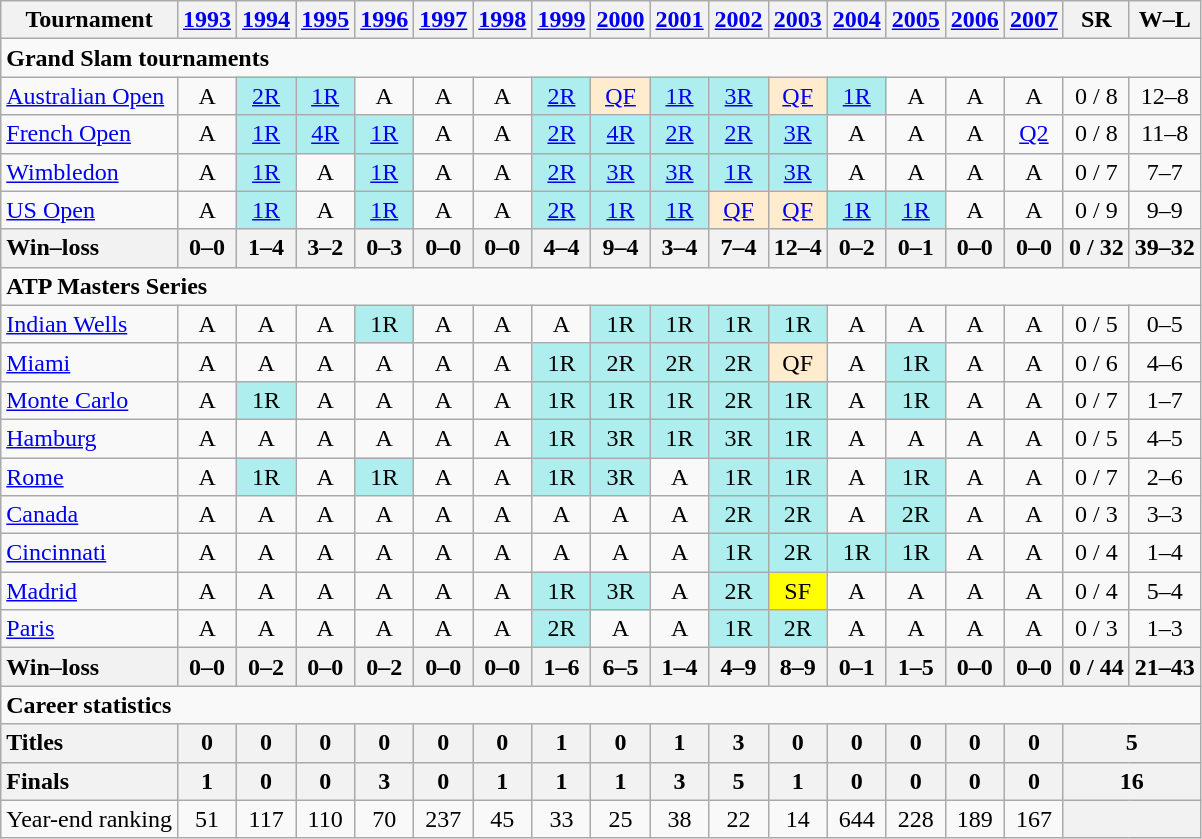<table class=wikitable style=text-align:center>
<tr>
<th>Tournament</th>
<th><a href='#'>1993</a></th>
<th><a href='#'>1994</a></th>
<th><a href='#'>1995</a></th>
<th><a href='#'>1996</a></th>
<th><a href='#'>1997</a></th>
<th><a href='#'>1998</a></th>
<th><a href='#'>1999</a></th>
<th><a href='#'>2000</a></th>
<th><a href='#'>2001</a></th>
<th><a href='#'>2002</a></th>
<th><a href='#'>2003</a></th>
<th><a href='#'>2004</a></th>
<th><a href='#'>2005</a></th>
<th><a href='#'>2006</a></th>
<th><a href='#'>2007</a></th>
<th>SR</th>
<th>W–L</th>
</tr>
<tr>
<td colspan=20 align=left><strong>Grand Slam tournaments</strong></td>
</tr>
<tr>
<td align=left><a href='#'>Australian Open</a></td>
<td>A</td>
<td bgcolor=afeeee><a href='#'>2R</a></td>
<td bgcolor=afeeee><a href='#'>1R</a></td>
<td>A</td>
<td>A</td>
<td>A</td>
<td bgcolor=afeeee><a href='#'>2R</a></td>
<td bgcolor=ffebcd><a href='#'>QF</a></td>
<td bgcolor=afeeee><a href='#'>1R</a></td>
<td bgcolor=afeeee><a href='#'>3R</a></td>
<td bgcolor=ffebcd><a href='#'>QF</a></td>
<td bgcolor=afeeee><a href='#'>1R</a></td>
<td>A</td>
<td>A</td>
<td>A</td>
<td>0 / 8</td>
<td>12–8</td>
</tr>
<tr>
<td align=left><a href='#'>French Open</a></td>
<td>A</td>
<td bgcolor=afeeee><a href='#'>1R</a></td>
<td bgcolor=afeeee><a href='#'>4R</a></td>
<td bgcolor=afeeee><a href='#'>1R</a></td>
<td>A</td>
<td>A</td>
<td bgcolor=afeeee><a href='#'>2R</a></td>
<td bgcolor=afeeee><a href='#'>4R</a></td>
<td bgcolor=afeeee><a href='#'>2R</a></td>
<td bgcolor=afeeee><a href='#'>2R</a></td>
<td bgcolor=afeeee><a href='#'>3R</a></td>
<td>A</td>
<td>A</td>
<td>A</td>
<td><a href='#'>Q2</a></td>
<td>0 / 8</td>
<td>11–8</td>
</tr>
<tr>
<td align=left><a href='#'>Wimbledon</a></td>
<td>A</td>
<td bgcolor=afeeee><a href='#'>1R</a></td>
<td>A</td>
<td bgcolor=afeeee><a href='#'>1R</a></td>
<td>A</td>
<td>A</td>
<td bgcolor=afeeee><a href='#'>2R</a></td>
<td bgcolor=afeeee><a href='#'>3R</a></td>
<td bgcolor=afeeee><a href='#'>3R</a></td>
<td bgcolor=afeeee><a href='#'>1R</a></td>
<td bgcolor=afeeee><a href='#'>3R</a></td>
<td>A</td>
<td>A</td>
<td>A</td>
<td>A</td>
<td>0 / 7</td>
<td>7–7</td>
</tr>
<tr>
<td align=left><a href='#'>US Open</a></td>
<td>A</td>
<td bgcolor=afeeee><a href='#'>1R</a></td>
<td>A</td>
<td bgcolor=afeeee><a href='#'>1R</a></td>
<td>A</td>
<td>A</td>
<td bgcolor=afeeee><a href='#'>2R</a></td>
<td bgcolor=afeeee><a href='#'>1R</a></td>
<td bgcolor=afeeee><a href='#'>1R</a></td>
<td bgcolor=ffebcd><a href='#'>QF</a></td>
<td bgcolor=ffebcd><a href='#'>QF</a></td>
<td bgcolor=afeeee><a href='#'>1R</a></td>
<td bgcolor=afeeee><a href='#'>1R</a></td>
<td>A</td>
<td>A</td>
<td>0 / 9</td>
<td>9–9</td>
</tr>
<tr>
<th style=text-align:left>Win–loss</th>
<th>0–0</th>
<th>1–4</th>
<th>3–2</th>
<th>0–3</th>
<th>0–0</th>
<th>0–0</th>
<th>4–4</th>
<th>9–4</th>
<th>3–4</th>
<th>7–4</th>
<th>12–4</th>
<th>0–2</th>
<th>0–1</th>
<th>0–0</th>
<th>0–0</th>
<th>0 / 32</th>
<th>39–32</th>
</tr>
<tr>
<td colspan=20 align=left><strong>ATP Masters Series</strong></td>
</tr>
<tr>
<td align=left><a href='#'>Indian Wells</a></td>
<td>A</td>
<td>A</td>
<td>A</td>
<td bgcolor=afeeee>1R</td>
<td>A</td>
<td>A</td>
<td>A</td>
<td bgcolor=afeeee>1R</td>
<td bgcolor=afeeee>1R</td>
<td bgcolor=afeeee>1R</td>
<td bgcolor=afeeee>1R</td>
<td>A</td>
<td>A</td>
<td>A</td>
<td>A</td>
<td>0 / 5</td>
<td>0–5</td>
</tr>
<tr>
<td align=left><a href='#'>Miami</a></td>
<td>A</td>
<td>A</td>
<td>A</td>
<td>A</td>
<td>A</td>
<td>A</td>
<td bgcolor=afeeee>1R</td>
<td bgcolor=afeeee>2R</td>
<td bgcolor=afeeee>2R</td>
<td bgcolor=afeeee>2R</td>
<td bgcolor=ffebcd>QF</td>
<td>A</td>
<td bgcolor=afeeee>1R</td>
<td>A</td>
<td>A</td>
<td>0 / 6</td>
<td>4–6</td>
</tr>
<tr>
<td align=left><a href='#'>Monte Carlo</a></td>
<td>A</td>
<td bgcolor=afeeee>1R</td>
<td>A</td>
<td>A</td>
<td>A</td>
<td>A</td>
<td bgcolor=afeeee>1R</td>
<td bgcolor=afeeee>1R</td>
<td bgcolor=afeeee>1R</td>
<td bgcolor=afeeee>2R</td>
<td bgcolor=afeeee>1R</td>
<td>A</td>
<td bgcolor=afeeee>1R</td>
<td>A</td>
<td>A</td>
<td>0 / 7</td>
<td>1–7</td>
</tr>
<tr>
<td align=left><a href='#'>Hamburg</a></td>
<td>A</td>
<td>A</td>
<td>A</td>
<td>A</td>
<td>A</td>
<td>A</td>
<td bgcolor=afeeee>1R</td>
<td bgcolor=afeeee>3R</td>
<td bgcolor=afeeee>1R</td>
<td bgcolor=afeeee>3R</td>
<td bgcolor=afeeee>1R</td>
<td>A</td>
<td>A</td>
<td>A</td>
<td>A</td>
<td>0 / 5</td>
<td>4–5</td>
</tr>
<tr>
<td align=left><a href='#'>Rome</a></td>
<td>A</td>
<td bgcolor=afeeee>1R</td>
<td>A</td>
<td bgcolor=afeeee>1R</td>
<td>A</td>
<td>A</td>
<td bgcolor=afeeee>1R</td>
<td bgcolor=afeeee>3R</td>
<td>A</td>
<td bgcolor=afeeee>1R</td>
<td bgcolor=afeeee>1R</td>
<td>A</td>
<td bgcolor=afeeee>1R</td>
<td>A</td>
<td>A</td>
<td>0 / 7</td>
<td>2–6</td>
</tr>
<tr>
<td align=left><a href='#'>Canada</a></td>
<td>A</td>
<td>A</td>
<td>A</td>
<td>A</td>
<td>A</td>
<td>A</td>
<td>A</td>
<td>A</td>
<td>A</td>
<td bgcolor=afeeee>2R</td>
<td bgcolor=afeeee>2R</td>
<td>A</td>
<td bgcolor=afeeee>2R</td>
<td>A</td>
<td>A</td>
<td>0 / 3</td>
<td>3–3</td>
</tr>
<tr>
<td align=left><a href='#'>Cincinnati</a></td>
<td>A</td>
<td>A</td>
<td>A</td>
<td>A</td>
<td>A</td>
<td>A</td>
<td>A</td>
<td>A</td>
<td>A</td>
<td bgcolor=afeeee>1R</td>
<td bgcolor=afeeee>2R</td>
<td bgcolor=afeeee>1R</td>
<td bgcolor=afeeee>1R</td>
<td>A</td>
<td>A</td>
<td>0 / 4</td>
<td>1–4</td>
</tr>
<tr>
<td align=left><a href='#'>Madrid</a></td>
<td>A</td>
<td>A</td>
<td>A</td>
<td>A</td>
<td>A</td>
<td>A</td>
<td bgcolor=afeeee>1R</td>
<td bgcolor=afeeee>3R</td>
<td>A</td>
<td bgcolor=afeeee>2R</td>
<td bgcolor=yellow>SF</td>
<td>A</td>
<td>A</td>
<td>A</td>
<td>A</td>
<td>0 / 4</td>
<td>5–4</td>
</tr>
<tr>
<td align=left><a href='#'>Paris</a></td>
<td>A</td>
<td>A</td>
<td>A</td>
<td>A</td>
<td>A</td>
<td>A</td>
<td bgcolor=afeeee>2R</td>
<td>A</td>
<td>A</td>
<td bgcolor=afeeee>1R</td>
<td bgcolor=afeeee>2R</td>
<td>A</td>
<td>A</td>
<td>A</td>
<td>A</td>
<td>0 / 3</td>
<td>1–3</td>
</tr>
<tr>
<th style=text-align:left>Win–loss</th>
<th>0–0</th>
<th>0–2</th>
<th>0–0</th>
<th>0–2</th>
<th>0–0</th>
<th>0–0</th>
<th>1–6</th>
<th>6–5</th>
<th>1–4</th>
<th>4–9</th>
<th>8–9</th>
<th>0–1</th>
<th>1–5</th>
<th>0–0</th>
<th>0–0</th>
<th>0 / 44</th>
<th>21–43</th>
</tr>
<tr>
<td colspan=20 align=left><strong>Career statistics</strong></td>
</tr>
<tr bgcolor=efefef>
<th style=text-align:left>Titles</th>
<th>0</th>
<th>0</th>
<th>0</th>
<th>0</th>
<th>0</th>
<th>0</th>
<th>1</th>
<th>0</th>
<th>1</th>
<th>3</th>
<th>0</th>
<th>0</th>
<th>0</th>
<th>0</th>
<th>0</th>
<th colspan=2>5</th>
</tr>
<tr>
<th style=text-align:left>Finals</th>
<th>1</th>
<th>0</th>
<th>0</th>
<th>3</th>
<th>0</th>
<th>1</th>
<th>1</th>
<th>1</th>
<th>3</th>
<th>5</th>
<th>1</th>
<th>0</th>
<th>0</th>
<th>0</th>
<th>0</th>
<th colspan=2>16</th>
</tr>
<tr>
<td align=left>Year-end ranking</td>
<td>51</td>
<td>117</td>
<td>110</td>
<td>70</td>
<td>237</td>
<td>45</td>
<td>33</td>
<td>25</td>
<td>38</td>
<td>22</td>
<td>14</td>
<td>644</td>
<td>228</td>
<td>189</td>
<td>167</td>
<th colspan=2></th>
</tr>
</table>
